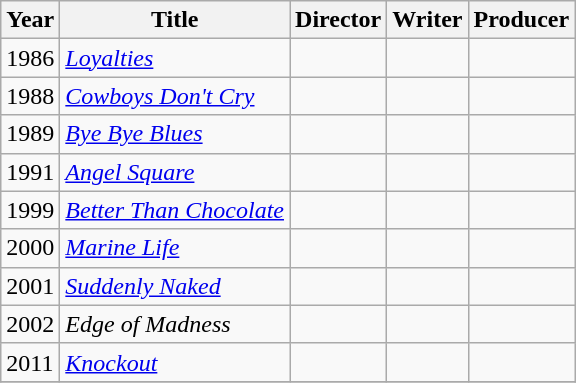<table class="wikitable">
<tr>
<th>Year</th>
<th>Title</th>
<th>Director</th>
<th>Writer</th>
<th>Producer</th>
</tr>
<tr>
<td>1986</td>
<td><em><a href='#'>Loyalties</a></em></td>
<td></td>
<td></td>
<td></td>
</tr>
<tr>
<td>1988</td>
<td><em><a href='#'>Cowboys Don't Cry</a></em></td>
<td></td>
<td></td>
<td></td>
</tr>
<tr>
<td>1989</td>
<td><em><a href='#'>Bye Bye Blues</a></em></td>
<td></td>
<td></td>
<td></td>
</tr>
<tr>
<td>1991</td>
<td><em><a href='#'>Angel Square</a></em></td>
<td></td>
<td></td>
<td></td>
</tr>
<tr>
<td>1999</td>
<td><em><a href='#'>Better Than Chocolate</a></em></td>
<td></td>
<td></td>
<td></td>
</tr>
<tr>
<td>2000</td>
<td><em><a href='#'>Marine Life</a></em></td>
<td></td>
<td></td>
<td></td>
</tr>
<tr>
<td>2001</td>
<td><em><a href='#'>Suddenly Naked</a></em></td>
<td></td>
<td></td>
<td></td>
</tr>
<tr>
<td>2002</td>
<td><em>Edge of Madness</em></td>
<td></td>
<td></td>
<td></td>
</tr>
<tr>
<td>2011</td>
<td><em><a href='#'>Knockout</a></em></td>
<td></td>
<td></td>
<td></td>
</tr>
<tr>
</tr>
</table>
